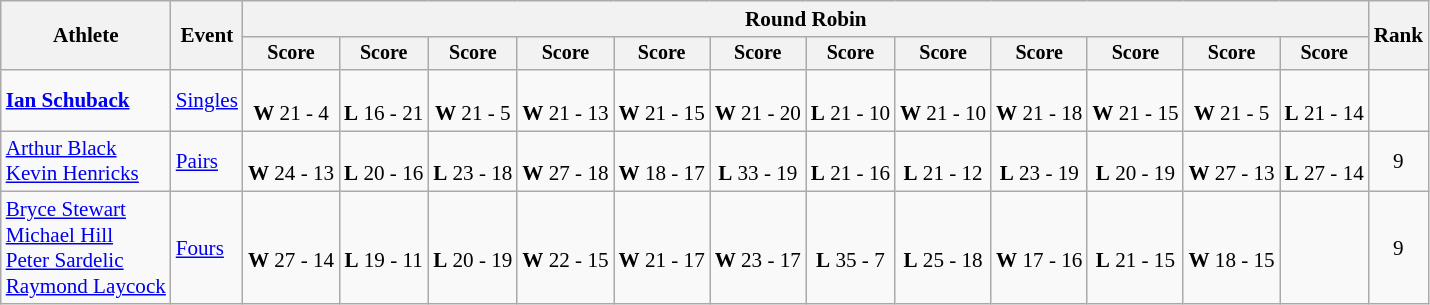<table class="wikitable" style="font-size:88%; text-align:center">
<tr>
<th rowspan=2>Athlete</th>
<th rowspan=2>Event</th>
<th colspan=12>Round Robin</th>
<th rowspan=2>Rank</th>
</tr>
<tr style="font-size:95%">
<th>Score</th>
<th>Score</th>
<th>Score</th>
<th>Score</th>
<th>Score</th>
<th>Score</th>
<th>Score</th>
<th>Score</th>
<th>Score</th>
<th>Score</th>
<th>Score</th>
<th>Score</th>
</tr>
<tr>
<td align=left><strong><a href='#'>Ian Schuback</a></strong></td>
<td align=left><a href='#'>Singles</a></td>
<td><br><strong>W</strong> 21 - 4</td>
<td><br><strong>L</strong> 16 - 21</td>
<td><br><strong>W</strong> 21 - 5</td>
<td><br><strong>W</strong> 21 - 13</td>
<td><br><strong>W</strong> 21 - 15</td>
<td><br><strong>W</strong> 21 - 20</td>
<td><br><strong>L</strong> 21 - 10</td>
<td><br><strong>W</strong> 21 - 10</td>
<td><br><strong>W</strong> 21 - 18</td>
<td><br><strong>W</strong> 21 - 15</td>
<td><br><strong>W</strong> 21 - 5</td>
<td><br><strong>L</strong> 21 - 14</td>
<td></td>
</tr>
<tr>
<td align=left><a href='#'>Arthur Black</a><br><a href='#'>Kevin Henricks</a></td>
<td align=left><a href='#'>Pairs</a></td>
<td><br><strong>W</strong> 24 - 13</td>
<td><br><strong>L</strong> 20 - 16</td>
<td><br><strong>L</strong> 23 - 18</td>
<td><br><strong>W</strong> 27 - 18</td>
<td><br><strong>W</strong> 18 - 17</td>
<td><br><strong>L</strong> 33 - 19</td>
<td><br><strong>L</strong> 21 - 16</td>
<td><br><strong>L</strong> 21 - 12</td>
<td><br><strong>L</strong> 23 - 19</td>
<td><br><strong>L</strong> 20 - 19</td>
<td><br><strong>W</strong> 27 - 13</td>
<td><br><strong>L</strong> 27 - 14</td>
<td>9</td>
</tr>
<tr align=centre>
<td align=left><a href='#'>Bryce Stewart</a><br><a href='#'>Michael Hill</a><br><a href='#'>Peter Sardelic</a><br><a href='#'>Raymond Laycock</a></td>
<td align=left><a href='#'>Fours</a></td>
<td><br><strong>W</strong> 27 - 14</td>
<td><br><strong>L</strong> 19 - 11</td>
<td><br><strong>L</strong> 20 - 19</td>
<td><br><strong>W</strong> 22 - 15</td>
<td><br><strong>W</strong> 21 - 17</td>
<td><br><strong>W</strong> 23 - 17</td>
<td><br><strong>L</strong> 35 - 7</td>
<td><br><strong>L</strong> 25 - 18</td>
<td><br><strong>W</strong> 17 - 16</td>
<td><br><strong>L</strong> 21 - 15</td>
<td><br><strong>W</strong> 18 - 15</td>
<td></td>
<td>9</td>
</tr>
</table>
